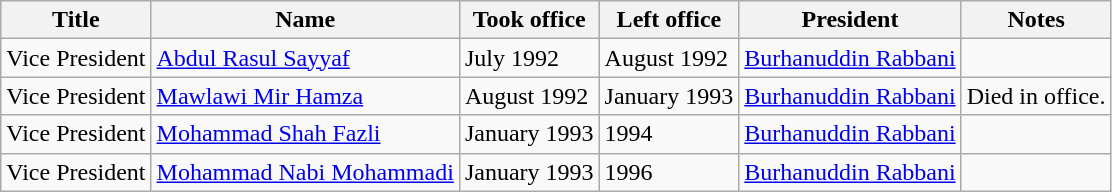<table class="wikitable">
<tr>
<th>Title</th>
<th>Name</th>
<th>Took office</th>
<th>Left office</th>
<th>President</th>
<th>Notes</th>
</tr>
<tr>
<td>Vice President</td>
<td><a href='#'>Abdul Rasul Sayyaf</a></td>
<td>July 1992</td>
<td>August 1992</td>
<td><a href='#'>Burhanuddin Rabbani</a></td>
<td></td>
</tr>
<tr>
<td>Vice President</td>
<td><a href='#'>Mawlawi Mir Hamza</a></td>
<td>August 1992</td>
<td>January 1993</td>
<td><a href='#'>Burhanuddin Rabbani</a></td>
<td>Died in office.</td>
</tr>
<tr>
<td>Vice President</td>
<td><a href='#'>Mohammad Shah Fazli</a></td>
<td>January 1993</td>
<td>1994</td>
<td><a href='#'>Burhanuddin Rabbani</a></td>
<td></td>
</tr>
<tr>
<td>Vice President</td>
<td><a href='#'>Mohammad Nabi Mohammadi</a></td>
<td>January 1993</td>
<td>1996</td>
<td><a href='#'>Burhanuddin Rabbani</a></td>
<td></td>
</tr>
</table>
